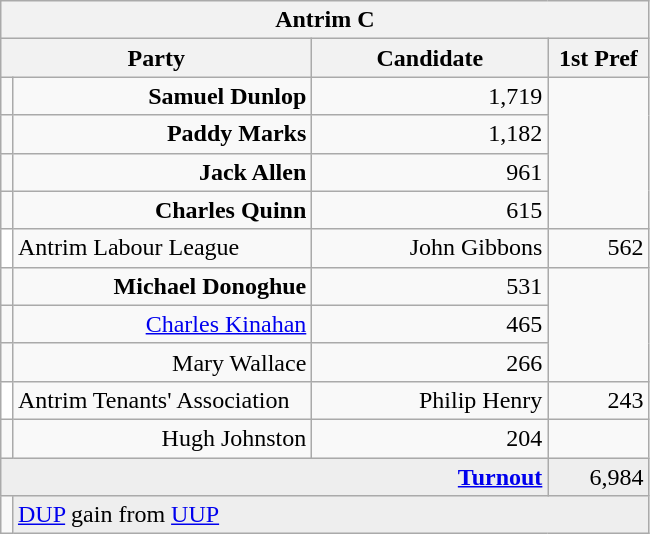<table class="wikitable">
<tr>
<th colspan="4" align="center">Antrim C</th>
</tr>
<tr>
<th colspan="2" align="center" width=200>Party</th>
<th width=150>Candidate</th>
<th width=60>1st Pref</th>
</tr>
<tr>
<td></td>
<td align="right"><strong>Samuel Dunlop</strong></td>
<td align="right">1,719</td>
</tr>
<tr>
<td></td>
<td align="right"><strong>Paddy Marks</strong></td>
<td align="right">1,182</td>
</tr>
<tr>
<td></td>
<td align="right"><strong>Jack Allen</strong></td>
<td align="right">961</td>
</tr>
<tr>
<td></td>
<td align="right"><strong>Charles Quinn</strong></td>
<td align="right">615</td>
</tr>
<tr>
<td style="background-color: #FFFFFF"></td>
<td>Antrim Labour League</td>
<td align="right">John Gibbons</td>
<td align="right">562</td>
</tr>
<tr>
<td></td>
<td align="right"><strong>Michael Donoghue</strong></td>
<td align="right">531</td>
</tr>
<tr>
<td></td>
<td align="right"><a href='#'>Charles Kinahan</a></td>
<td align="right">465</td>
</tr>
<tr>
<td></td>
<td align="right">Mary Wallace</td>
<td align="right">266</td>
</tr>
<tr>
<td style="background-color: #FFFFFF"></td>
<td>Antrim Tenants' Association</td>
<td align="right">Philip Henry</td>
<td align="right">243</td>
</tr>
<tr>
<td></td>
<td align="right">Hugh Johnston</td>
<td align="right">204</td>
</tr>
<tr bgcolor="EEEEEE">
<td colspan=3 align="right"><strong><a href='#'>Turnout</a></strong></td>
<td align="right">6,984</td>
</tr>
<tr>
<td bgcolor=></td>
<td colspan=3 bgcolor="EEEEEE"><a href='#'>DUP</a> gain from <a href='#'>UUP</a></td>
</tr>
</table>
